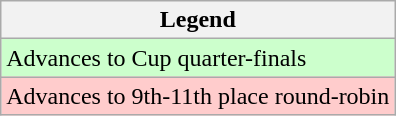<table class="wikitable">
<tr>
<th>Legend</th>
</tr>
<tr bgcolor=ccffcc>
<td>Advances to Cup quarter-finals</td>
</tr>
<tr bgcolor=ffcccc>
<td>Advances to 9th-11th place round-robin</td>
</tr>
</table>
